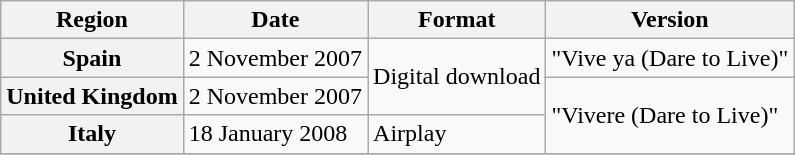<table class="wikitable plainrowheaders">
<tr>
<th>Region</th>
<th>Date</th>
<th>Format</th>
<th>Version</th>
</tr>
<tr>
<th scope="row">Spain</th>
<td>2 November 2007</td>
<td rowspan="2">Digital download</td>
<td>"Vive ya (Dare to Live)"</td>
</tr>
<tr>
<th scope="row">United Kingdom</th>
<td>2 November 2007</td>
<td rowspan="2">"Vivere (Dare to Live)"</td>
</tr>
<tr>
<th scope="row">Italy</th>
<td>18 January 2008</td>
<td>Airplay</td>
</tr>
<tr>
</tr>
</table>
